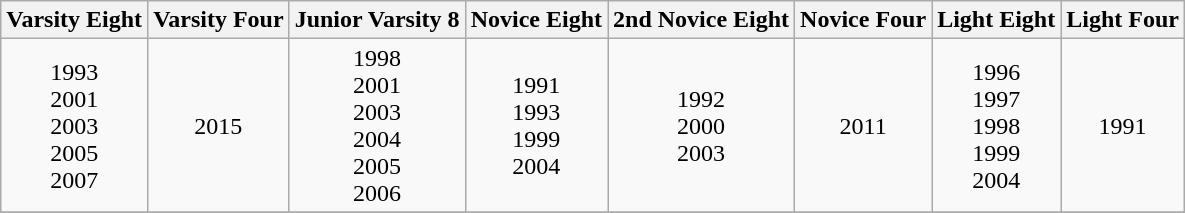<table class="wikitable">
<tr>
<th>Varsity Eight</th>
<th>Varsity Four</th>
<th>Junior Varsity 8</th>
<th>Novice Eight</th>
<th>2nd Novice Eight</th>
<th>Novice Four</th>
<th>Light Eight</th>
<th>Light Four</th>
</tr>
<tr>
<td align="center">1993<br>2001<br>2003<br>2005<br>2007</td>
<td align="center">2015</td>
<td align="center">1998<br>2001<br>2003<br>2004<br>2005<br>2006</td>
<td align="center">1991<br>1993<br>1999<br>2004</td>
<td align="center">1992<br>2000<br>2003</td>
<td align="center">2011</td>
<td align="center">1996<br>1997<br>1998<br>1999<br>2004</td>
<td align="center">1991</td>
</tr>
<tr>
</tr>
</table>
